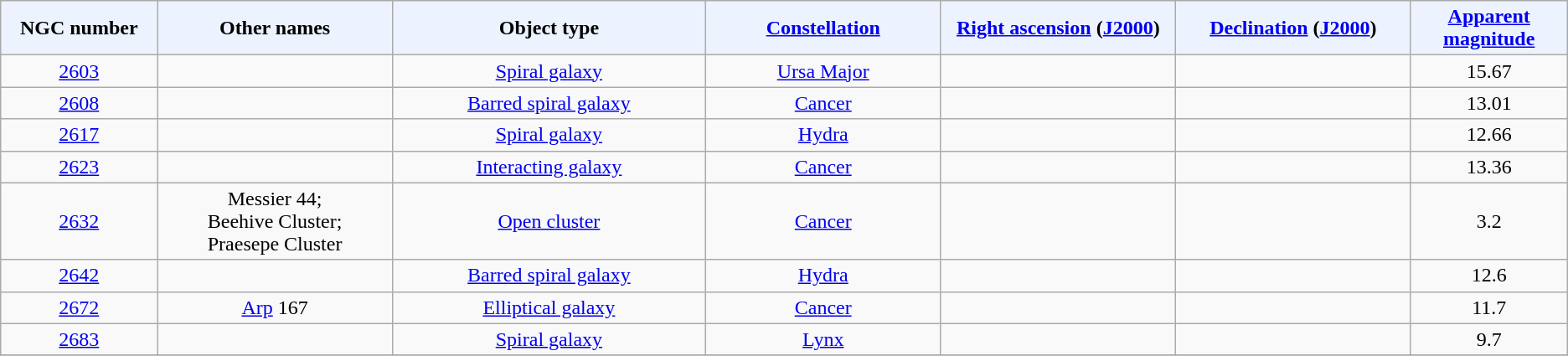<table class="wikitable sortable sticky-header sort-under" style="text-align: center;">
<tr>
<th style="background-color:#edf3fe; width: 10%;">NGC number</th>
<th style="background-color:#edf3fe; width: 15%;">Other names</th>
<th style="background-color:#edf3fe; width: 20%;">Object type</th>
<th style="background-color:#edf3fe; width: 15%;"><a href='#'>Constellation</a></th>
<th style="background-color:#edf3fe; width: 15%;"><a href='#'>Right ascension</a> (<a href='#'>J2000</a>)</th>
<th style="background-color:#edf3fe; width: 15%;"><a href='#'>Declination</a> (<a href='#'>J2000</a>)</th>
<th style="background-color:#edf3fe; width: 10%;"><a href='#'>Apparent magnitude</a></th>
</tr>
<tr>
<td><a href='#'>2603</a></td>
<td></td>
<td><a href='#'>Spiral galaxy</a></td>
<td><a href='#'>Ursa Major</a></td>
<td></td>
<td></td>
<td>15.67</td>
</tr>
<tr>
<td><a href='#'>2608</a></td>
<td></td>
<td><a href='#'>Barred spiral galaxy</a></td>
<td><a href='#'>Cancer</a></td>
<td></td>
<td></td>
<td>13.01</td>
</tr>
<tr>
<td><a href='#'>2617</a></td>
<td></td>
<td><a href='#'>Spiral galaxy</a></td>
<td><a href='#'>Hydra</a></td>
<td></td>
<td></td>
<td>12.66</td>
</tr>
<tr>
<td><a href='#'>2623</a></td>
<td></td>
<td><a href='#'>Interacting galaxy</a></td>
<td><a href='#'>Cancer</a></td>
<td></td>
<td></td>
<td>13.36</td>
</tr>
<tr>
<td><a href='#'>2632</a></td>
<td>Messier 44;<br>Beehive Cluster;<br>Praesepe Cluster</td>
<td><a href='#'>Open cluster</a></td>
<td><a href='#'>Cancer</a></td>
<td></td>
<td></td>
<td>3.2</td>
</tr>
<tr>
<td><a href='#'>2642</a></td>
<td></td>
<td><a href='#'>Barred spiral galaxy</a></td>
<td><a href='#'>Hydra</a></td>
<td></td>
<td></td>
<td>12.6</td>
</tr>
<tr>
<td><a href='#'>2672</a></td>
<td><a href='#'>Arp</a> 167</td>
<td><a href='#'>Elliptical galaxy</a></td>
<td><a href='#'>Cancer</a></td>
<td></td>
<td></td>
<td>11.7</td>
</tr>
<tr>
<td><a href='#'>2683</a></td>
<td></td>
<td><a href='#'>Spiral galaxy</a></td>
<td><a href='#'>Lynx</a></td>
<td></td>
<td></td>
<td>9.7</td>
</tr>
<tr>
</tr>
</table>
